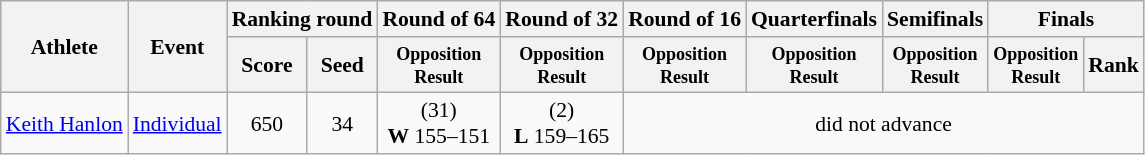<table class=wikitable style="font-size:90%">
<tr>
<th rowspan="2">Athlete</th>
<th rowspan="2">Event</th>
<th colspan="2">Ranking round</th>
<th>Round of 64</th>
<th>Round of 32</th>
<th>Round of 16</th>
<th>Quarterfinals</th>
<th>Semifinals</th>
<th colspan="2">Finals</th>
</tr>
<tr>
<th>Score</th>
<th>Seed</th>
<th style="line-height:1em"><small>Opposition<br>Result</small></th>
<th style="line-height:1em"><small>Opposition<br>Result</small></th>
<th style="line-height:1em"><small>Opposition<br>Result</small></th>
<th style="line-height:1em"><small>Opposition<br>Result</small></th>
<th style="line-height:1em"><small>Opposition<br>Result</small></th>
<th style="line-height:1em"><small>Opposition<br>Result</small></th>
<th>Rank</th>
</tr>
<tr>
<td><a href='#'>Keith Hanlon</a></td>
<td><a href='#'>Individual</a></td>
<td align="center">650</td>
<td align="center">34</td>
<td align="center"> (31) <br> <strong>W</strong> 155–151</td>
<td align="center"> (2) <br> <strong>L</strong> 159–165</td>
<td colspan="5" align="center">did not advance</td>
</tr>
</table>
